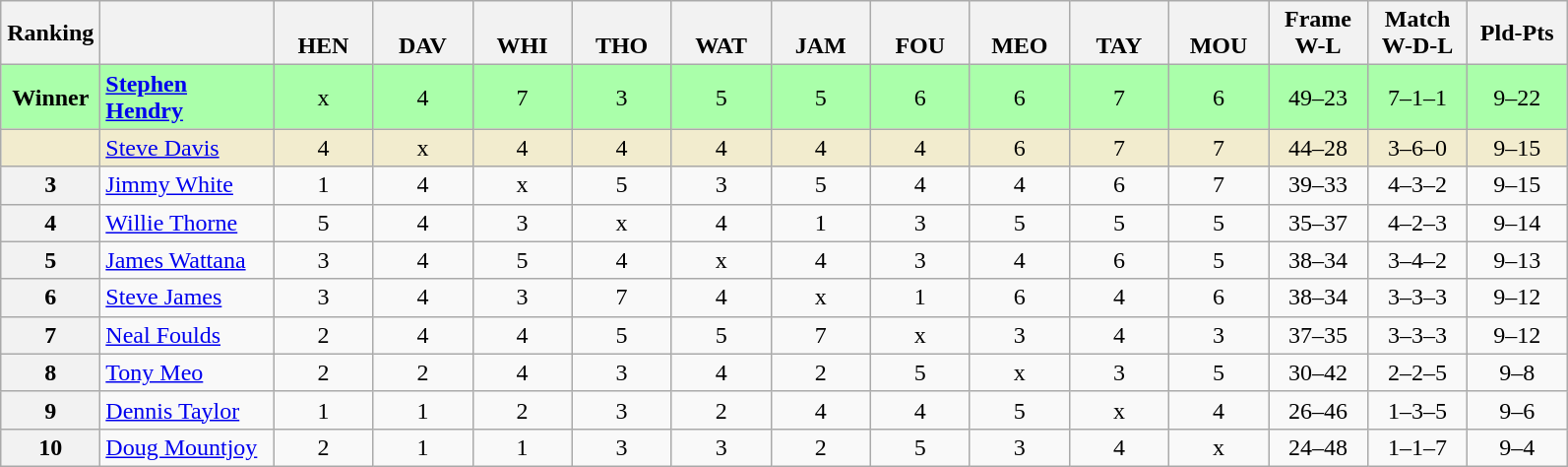<table class="wikitable" style="text-align:center">
<tr>
<th width=60>Ranking</th>
<th class="unsortable" width=110></th>
<th width=60><br> HEN</th>
<th width=60><br> DAV</th>
<th width=60><br> WHI</th>
<th width=60><br> THO</th>
<th width=60><br> WAT</th>
<th width=60><br> JAM</th>
<th width=60><br> FOU</th>
<th width=60><br> MEO</th>
<th width=60><br> TAY</th>
<th width=60><br> MOU</th>
<th width=60>Frame<br>W-L</th>
<th width=60>Match<br>W-D-L</th>
<th width=60>Pld-Pts</th>
</tr>
<tr style="background:#aaffaa;">
<td><strong>Winner</strong></td>
<td align="left"><strong><a href='#'>Stephen Hendry</a></strong></td>
<td>x</td>
<td>4</td>
<td>7</td>
<td>3</td>
<td>5</td>
<td>5</td>
<td>6</td>
<td>6</td>
<td>7</td>
<td>6</td>
<td>49–23</td>
<td>7–1–1</td>
<td>9–22</td>
</tr>
<tr style="background:#f2ecce;">
<td></td>
<td align="left"><a href='#'>Steve Davis</a></td>
<td>4</td>
<td>x</td>
<td>4</td>
<td>4</td>
<td>4</td>
<td>4</td>
<td>4</td>
<td>6</td>
<td>7</td>
<td>7</td>
<td>44–28</td>
<td>3–6–0</td>
<td>9–15</td>
</tr>
<tr>
<th>3</th>
<td align="left"><a href='#'>Jimmy White</a></td>
<td>1</td>
<td>4</td>
<td>x</td>
<td>5</td>
<td>3</td>
<td>5</td>
<td>4</td>
<td>4</td>
<td>6</td>
<td>7</td>
<td>39–33</td>
<td>4–3–2</td>
<td>9–15</td>
</tr>
<tr>
<th>4</th>
<td align="left"><a href='#'>Willie Thorne</a></td>
<td>5</td>
<td>4</td>
<td>3</td>
<td>x</td>
<td>4</td>
<td>1</td>
<td>3</td>
<td>5</td>
<td>5</td>
<td>5</td>
<td>35–37</td>
<td>4–2–3</td>
<td>9–14</td>
</tr>
<tr>
<th>5</th>
<td align="left"><a href='#'>James Wattana</a></td>
<td>3</td>
<td>4</td>
<td>5</td>
<td>4</td>
<td>x</td>
<td>4</td>
<td>3</td>
<td>4</td>
<td>6</td>
<td>5</td>
<td>38–34</td>
<td>3–4–2</td>
<td>9–13</td>
</tr>
<tr>
<th>6</th>
<td align="left"><a href='#'>Steve James</a></td>
<td>3</td>
<td>4</td>
<td>3</td>
<td>7</td>
<td>4</td>
<td>x</td>
<td>1</td>
<td>6</td>
<td>4</td>
<td>6</td>
<td>38–34</td>
<td>3–3–3</td>
<td>9–12</td>
</tr>
<tr>
<th>7</th>
<td align="left"><a href='#'>Neal Foulds</a></td>
<td>2</td>
<td>4</td>
<td>4</td>
<td>5</td>
<td>5</td>
<td>7</td>
<td>x</td>
<td>3</td>
<td>4</td>
<td>3</td>
<td>37–35</td>
<td>3–3–3</td>
<td>9–12</td>
</tr>
<tr>
<th>8</th>
<td align="left"><a href='#'>Tony Meo</a></td>
<td>2</td>
<td>2</td>
<td>4</td>
<td>3</td>
<td>4</td>
<td>2</td>
<td>5</td>
<td>x</td>
<td>3</td>
<td>5</td>
<td>30–42</td>
<td>2–2–5</td>
<td>9–8</td>
</tr>
<tr>
<th>9</th>
<td align="left"><a href='#'>Dennis Taylor</a></td>
<td>1</td>
<td>1</td>
<td>2</td>
<td>3</td>
<td>2</td>
<td>4</td>
<td>4</td>
<td>5</td>
<td>x</td>
<td>4</td>
<td>26–46</td>
<td>1–3–5</td>
<td>9–6</td>
</tr>
<tr>
<th>10</th>
<td align="left"><a href='#'>Doug Mountjoy</a></td>
<td>2</td>
<td>1</td>
<td>1</td>
<td>3</td>
<td>3</td>
<td>2</td>
<td>5</td>
<td>3</td>
<td>4</td>
<td>x</td>
<td>24–48</td>
<td>1–1–7</td>
<td>9–4</td>
</tr>
</table>
